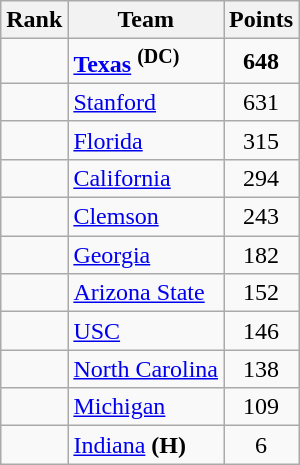<table class="wikitable sortable" style="text-align:center">
<tr>
<th>Rank</th>
<th>Team</th>
<th>Points</th>
</tr>
<tr>
<td></td>
<td align=left><strong><a href='#'>Texas</a> </strong> <strong><sup>(DC)</sup></strong></td>
<td><strong>648</strong></td>
</tr>
<tr>
<td></td>
<td align=left><a href='#'>Stanford</a></td>
<td>631</td>
</tr>
<tr>
<td></td>
<td align=left><a href='#'>Florida</a></td>
<td>315</td>
</tr>
<tr>
<td></td>
<td align=left><a href='#'>California</a></td>
<td>294</td>
</tr>
<tr>
<td></td>
<td align=left><a href='#'>Clemson</a></td>
<td>243</td>
</tr>
<tr>
<td></td>
<td align=left><a href='#'>Georgia</a></td>
<td>182</td>
</tr>
<tr>
<td></td>
<td align=left><a href='#'>Arizona State</a></td>
<td>152</td>
</tr>
<tr>
<td></td>
<td align=left><a href='#'>USC</a></td>
<td>146</td>
</tr>
<tr>
<td></td>
<td align=left><a href='#'>North Carolina</a></td>
<td>138</td>
</tr>
<tr>
<td></td>
<td align=left><a href='#'>Michigan</a></td>
<td>109</td>
</tr>
<tr>
<td></td>
<td align=left><a href='#'>Indiana</a> <strong>(H)</strong></td>
<td>6</td>
</tr>
</table>
